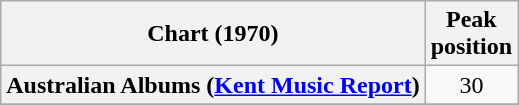<table class="wikitable sortable plainrowheaders" style="text-align:center">
<tr>
<th scope="col">Chart (1970)</th>
<th scope="col">Peak<br>position</th>
</tr>
<tr>
<th scope="row">Australian Albums (<a href='#'>Kent Music Report</a>)</th>
<td style="text-align:center;">30</td>
</tr>
<tr>
</tr>
<tr>
</tr>
<tr>
</tr>
<tr>
</tr>
</table>
